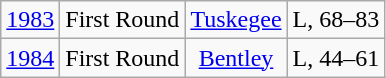<table class="wikitable">
<tr align="center">
<td><a href='#'>1983</a></td>
<td>First Round</td>
<td><a href='#'>Tuskegee</a></td>
<td>L, 68–83</td>
</tr>
<tr align="center">
<td><a href='#'>1984</a></td>
<td>First Round</td>
<td><a href='#'>Bentley</a></td>
<td>L, 44–61</td>
</tr>
</table>
